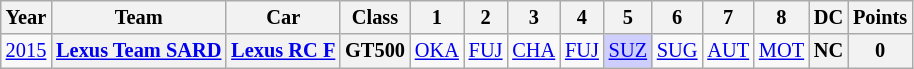<table class="wikitable" style="text-align:center; font-size:85%">
<tr>
<th>Year</th>
<th>Team</th>
<th>Car</th>
<th>Class</th>
<th>1</th>
<th>2</th>
<th>3</th>
<th>4</th>
<th>5</th>
<th>6</th>
<th>7</th>
<th>8</th>
<th>DC</th>
<th>Points</th>
</tr>
<tr>
<td><a href='#'>2015</a></td>
<th nowrap><a href='#'>Lexus Team SARD</a></th>
<th nowrap><a href='#'>Lexus RC F</a></th>
<th>GT500</th>
<td><a href='#'>OKA</a></td>
<td><a href='#'>FUJ</a></td>
<td><a href='#'>CHA</a></td>
<td><a href='#'>FUJ</a></td>
<td style="background:#CFCFFF;"><a href='#'>SUZ</a><br></td>
<td style="background:#;"><a href='#'>SUG</a></td>
<td style="background:#;"><a href='#'>AUT</a></td>
<td style="background:#;"><a href='#'>MOT</a></td>
<th>NC</th>
<th>0</th>
</tr>
</table>
